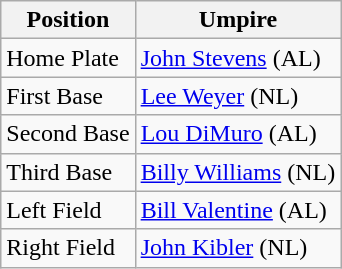<table class="wikitable">
<tr>
<th>Position</th>
<th>Umpire</th>
</tr>
<tr>
<td>Home Plate</td>
<td><a href='#'>John Stevens</a> (AL)</td>
</tr>
<tr>
<td>First Base</td>
<td><a href='#'>Lee Weyer</a> (NL)</td>
</tr>
<tr>
<td>Second Base</td>
<td><a href='#'>Lou DiMuro</a> (AL)</td>
</tr>
<tr>
<td>Third Base</td>
<td><a href='#'>Billy Williams</a> (NL)</td>
</tr>
<tr>
<td>Left Field</td>
<td><a href='#'>Bill Valentine</a> (AL)</td>
</tr>
<tr>
<td>Right Field</td>
<td><a href='#'>John Kibler</a> (NL)</td>
</tr>
</table>
